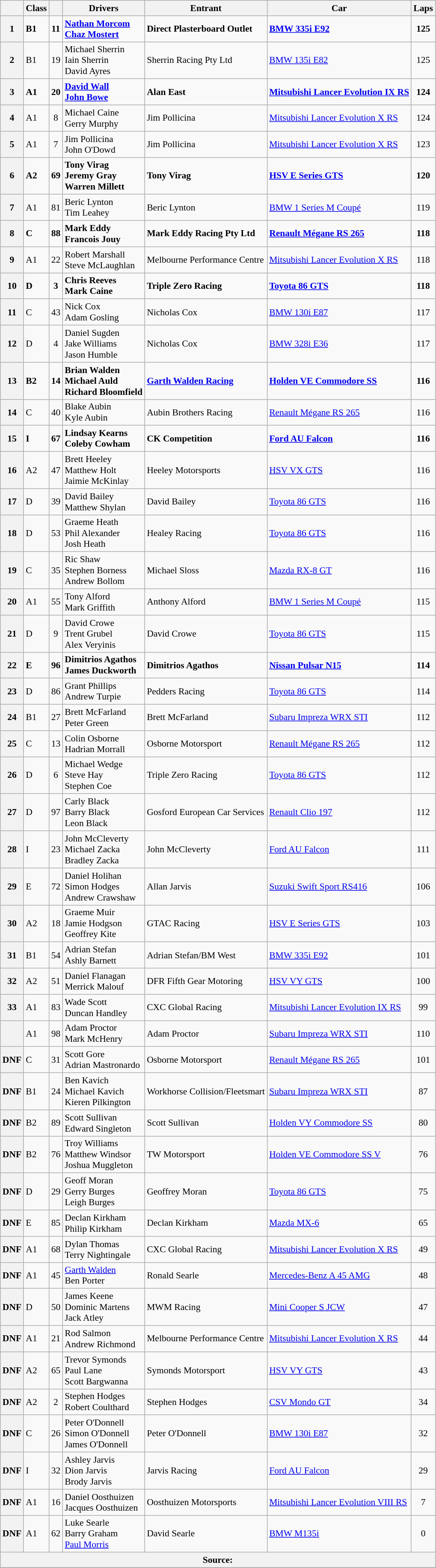<table class="wikitable" style="font-size: 90%;">
<tr>
<th></th>
<th>Class</th>
<th></th>
<th>Drivers</th>
<th>Entrant</th>
<th>Car</th>
<th>Laps</th>
</tr>
<tr style="font-weight: bold">
<th>1</th>
<td>B1</td>
<td align="center">11</td>
<td> <a href='#'>Nathan Morcom</a><br> <a href='#'>Chaz Mostert</a></td>
<td>Direct Plasterboard Outlet</td>
<td><a href='#'>BMW 335i E92</a></td>
<td align="center">125</td>
</tr>
<tr>
<th>2</th>
<td>B1</td>
<td align="center">19</td>
<td> Michael Sherrin<br> Iain Sherrin<br> David Ayres</td>
<td>Sherrin Racing Pty Ltd</td>
<td><a href='#'>BMW 135i E82</a></td>
<td align="center">125</td>
</tr>
<tr style="font-weight: bold">
<th>3</th>
<td>A1</td>
<td align="center">20</td>
<td> <a href='#'>David Wall</a><br> <a href='#'>John Bowe</a></td>
<td>Alan East</td>
<td><a href='#'>Mitsubishi Lancer Evolution IX RS</a></td>
<td align="center">124</td>
</tr>
<tr>
<th>4</th>
<td>A1</td>
<td align="center">8</td>
<td> Michael Caine<br> Gerry Murphy</td>
<td>Jim Pollicina</td>
<td><a href='#'>Mitsubishi Lancer Evolution X RS</a></td>
<td align="center">124</td>
</tr>
<tr>
<th>5</th>
<td>A1</td>
<td align="center">7</td>
<td> Jim Pollicina<br> John O'Dowd</td>
<td>Jim Pollicina</td>
<td><a href='#'>Mitsubishi Lancer Evolution X RS</a></td>
<td align="center">123</td>
</tr>
<tr style="font-weight: bold">
<th>6</th>
<td>A2</td>
<td align="center">69</td>
<td> Tony Virag<br> Jeremy Gray<br> Warren Millett</td>
<td>Tony Virag</td>
<td><a href='#'>HSV E Series GTS</a></td>
<td align="center">120</td>
</tr>
<tr>
<th>7</th>
<td>A1</td>
<td align="center">81</td>
<td> Beric Lynton<br> Tim Leahey</td>
<td>Beric Lynton</td>
<td><a href='#'>BMW 1 Series M Coupé</a></td>
<td align="center">119</td>
</tr>
<tr style="font-weight: bold">
<th>8</th>
<td>C</td>
<td align="center">88</td>
<td> Mark Eddy<br> Francois Jouy</td>
<td>Mark Eddy Racing Pty Ltd</td>
<td><a href='#'>Renault Mégane RS 265</a></td>
<td align="center">118</td>
</tr>
<tr>
<th>9</th>
<td>A1</td>
<td align="center">22</td>
<td> Robert Marshall<br> Steve McLaughlan</td>
<td>Melbourne Performance Centre</td>
<td><a href='#'>Mitsubishi Lancer Evolution X RS</a></td>
<td align="center">118</td>
</tr>
<tr style="font-weight: bold">
<th>10</th>
<td>D</td>
<td align="center">3</td>
<td> Chris Reeves<br> Mark Caine</td>
<td>Triple Zero Racing</td>
<td><a href='#'>Toyota 86 GTS</a></td>
<td align="center">118</td>
</tr>
<tr>
<th>11</th>
<td>C</td>
<td align="center">43</td>
<td> Nick Cox<br> Adam Gosling</td>
<td>Nicholas Cox</td>
<td><a href='#'>BMW 130i E87</a></td>
<td align="center">117</td>
</tr>
<tr>
<th>12</th>
<td>D</td>
<td align="center">4</td>
<td> Daniel Sugden<br> Jake Williams<br> Jason Humble</td>
<td>Nicholas Cox</td>
<td><a href='#'>BMW 328i E36</a></td>
<td align="center">117</td>
</tr>
<tr style="font-weight: bold">
<th>13</th>
<td>B2</td>
<td align="center">14</td>
<td> Brian Walden<br> Michael Auld<br> Richard Bloomfield</td>
<td><a href='#'>Garth Walden Racing</a></td>
<td><a href='#'>Holden VE Commodore SS</a></td>
<td align="center">116</td>
</tr>
<tr>
<th>14</th>
<td>C</td>
<td align="center">40</td>
<td> Blake Aubin<br> Kyle Aubin</td>
<td>Aubin Brothers Racing</td>
<td><a href='#'>Renault Mégane RS 265</a></td>
<td align="center">116</td>
</tr>
<tr style="font-weight: bold">
<th>15</th>
<td>I</td>
<td align="center">67</td>
<td> Lindsay Kearns<br> Coleby Cowham</td>
<td>CK Competition</td>
<td><a href='#'>Ford AU Falcon</a></td>
<td align="center">116</td>
</tr>
<tr>
<th>16</th>
<td>A2</td>
<td align="center">47</td>
<td> Brett Heeley<br> Matthew Holt<br> Jaimie McKinlay</td>
<td>Heeley Motorsports</td>
<td><a href='#'>HSV VX GTS</a></td>
<td align="center">116</td>
</tr>
<tr>
<th>17</th>
<td>D</td>
<td align="center">39</td>
<td> David Bailey<br> Matthew Shylan</td>
<td>David Bailey</td>
<td><a href='#'>Toyota 86 GTS</a></td>
<td align="center">116</td>
</tr>
<tr>
<th>18</th>
<td>D</td>
<td align="center">53</td>
<td> Graeme Heath<br> Phil Alexander<br> Josh Heath</td>
<td>Healey Racing</td>
<td><a href='#'>Toyota 86 GTS</a></td>
<td align="center">116</td>
</tr>
<tr>
<th>19</th>
<td>C</td>
<td align="center">35</td>
<td> Ric Shaw<br> Stephen Borness<br> Andrew Bollom</td>
<td>Michael Sloss</td>
<td><a href='#'>Mazda RX-8 GT</a></td>
<td align="center">116</td>
</tr>
<tr>
<th>20</th>
<td>A1</td>
<td align="center">55</td>
<td> Tony Alford<br> Mark Griffith</td>
<td>Anthony Alford</td>
<td><a href='#'>BMW 1 Series M Coupé</a></td>
<td align="center">115</td>
</tr>
<tr>
<th>21</th>
<td>D</td>
<td align="center">9</td>
<td> David Crowe<br> Trent Grubel<br> Alex Veryinis</td>
<td>David Crowe</td>
<td><a href='#'>Toyota 86 GTS</a></td>
<td align="center">115</td>
</tr>
<tr style="font-weight: bold">
<th>22</th>
<td>E</td>
<td align="center">96</td>
<td> Dimitrios Agathos<br> James Duckworth</td>
<td>Dimitrios Agathos</td>
<td><a href='#'>Nissan Pulsar N15</a></td>
<td align="center">114</td>
</tr>
<tr>
<th>23</th>
<td>D</td>
<td align="center">86</td>
<td> Grant Phillips<br> Andrew Turpie</td>
<td>Pedders Racing</td>
<td><a href='#'>Toyota 86 GTS</a></td>
<td align="center">114</td>
</tr>
<tr>
<th>24</th>
<td>B1</td>
<td align="center">27</td>
<td> Brett McFarland<br> Peter Green</td>
<td>Brett McFarland</td>
<td><a href='#'>Subaru Impreza WRX STI</a></td>
<td align="center">112</td>
</tr>
<tr>
<th>25</th>
<td>C</td>
<td align="center">13</td>
<td> Colin Osborne<br> Hadrian Morrall</td>
<td>Osborne Motorsport</td>
<td><a href='#'>Renault Mégane RS 265</a></td>
<td align="center">112</td>
</tr>
<tr>
<th>26</th>
<td>D</td>
<td align="center">6</td>
<td> Michael Wedge<br> Steve Hay<br> Stephen Coe</td>
<td>Triple Zero Racing</td>
<td><a href='#'>Toyota 86 GTS</a></td>
<td align="center">112</td>
</tr>
<tr>
<th>27</th>
<td>D</td>
<td align="center">97</td>
<td> Carly Black<br> Barry Black<br> Leon Black</td>
<td>Gosford European Car Services</td>
<td><a href='#'>Renault Clio 197</a></td>
<td align="center">112</td>
</tr>
<tr>
<th>28</th>
<td>I</td>
<td align="center">23</td>
<td> John McCleverty<br> Michael Zacka<br> Bradley Zacka</td>
<td>John McCleverty</td>
<td><a href='#'>Ford AU Falcon</a></td>
<td align="center">111</td>
</tr>
<tr>
<th>29</th>
<td>E</td>
<td align="center">72</td>
<td> Daniel Holihan<br> Simon Hodges<br> Andrew Crawshaw</td>
<td>Allan Jarvis</td>
<td><a href='#'>Suzuki Swift Sport RS416</a></td>
<td align="center">106</td>
</tr>
<tr>
<th>30</th>
<td>A2</td>
<td align="center">18</td>
<td> Graeme Muir<br> Jamie Hodgson<br> Geoffrey Kite</td>
<td>GTAC Racing</td>
<td><a href='#'>HSV E Series GTS</a></td>
<td align="center">103</td>
</tr>
<tr>
<th>31</th>
<td>B1</td>
<td align="center">54</td>
<td> Adrian Stefan<br> Ashly Barnett</td>
<td>Adrian Stefan/BM West</td>
<td><a href='#'>BMW 335i E92</a></td>
<td align="center">101</td>
</tr>
<tr>
<th>32</th>
<td>A2</td>
<td align="center">51</td>
<td> Daniel Flanagan<br> Merrick Malouf</td>
<td>DFR Fifth Gear Motoring</td>
<td><a href='#'>HSV VY GTS</a></td>
<td align="center">100</td>
</tr>
<tr>
<th>33</th>
<td>A1</td>
<td align="center">83</td>
<td> Wade Scott<br> Duncan Handley</td>
<td>CXC Global Racing</td>
<td><a href='#'>Mitsubishi Lancer Evolution IX RS</a></td>
<td align="center">99</td>
</tr>
<tr>
<th></th>
<td>A1</td>
<td align="center">98</td>
<td> Adam Proctor<br> Mark McHenry</td>
<td>Adam Proctor</td>
<td><a href='#'>Subaru Impreza WRX STI</a></td>
<td align="center">110</td>
</tr>
<tr>
<th>DNF</th>
<td>C</td>
<td align="center">31</td>
<td> Scott Gore<br> Adrian Mastronardo</td>
<td>Osborne Motorsport</td>
<td><a href='#'>Renault Mégane RS 265</a></td>
<td align="center">101</td>
</tr>
<tr>
<th>DNF</th>
<td>B1</td>
<td align="center">24</td>
<td> Ben Kavich<br> Michael Kavich<br> Kieren Pilkington</td>
<td>Workhorse Collision/Fleetsmart</td>
<td><a href='#'>Subaru Impreza WRX STI</a></td>
<td align="center">87</td>
</tr>
<tr>
<th>DNF</th>
<td>B2</td>
<td align="center">89</td>
<td> Scott Sullivan<br> Edward Singleton</td>
<td>Scott Sullivan</td>
<td><a href='#'>Holden VY Commodore SS</a></td>
<td align="center">80</td>
</tr>
<tr>
<th>DNF</th>
<td>B2</td>
<td align="center">76</td>
<td> Troy Williams<br> Matthew Windsor<br> Joshua Muggleton</td>
<td>TW Motorsport</td>
<td><a href='#'>Holden VE Commodore SS V</a></td>
<td align="center">76</td>
</tr>
<tr>
<th>DNF</th>
<td>D</td>
<td align="center">29</td>
<td> Geoff Moran<br> Gerry Burges<br> Leigh Burges</td>
<td>Geoffrey Moran</td>
<td><a href='#'>Toyota 86 GTS</a></td>
<td align="center">75</td>
</tr>
<tr>
<th>DNF</th>
<td>E</td>
<td align="center">85</td>
<td> Declan Kirkham<br> Philip Kirkham</td>
<td>Declan Kirkham</td>
<td><a href='#'>Mazda MX-6</a></td>
<td align="center">65</td>
</tr>
<tr>
<th>DNF</th>
<td>A1</td>
<td align="center">68</td>
<td> Dylan Thomas<br> Terry Nightingale</td>
<td>CXC Global Racing</td>
<td><a href='#'>Mitsubishi Lancer Evolution X RS</a></td>
<td align="center">49</td>
</tr>
<tr>
<th>DNF</th>
<td>A1</td>
<td align="center">45</td>
<td> <a href='#'>Garth Walden</a><br> Ben Porter</td>
<td>Ronald Searle</td>
<td><a href='#'>Mercedes-Benz A 45 AMG</a></td>
<td align="center">48</td>
</tr>
<tr>
<th>DNF</th>
<td>D</td>
<td align="center">50</td>
<td> James Keene<br> Dominic Martens<br> Jack Atley</td>
<td>MWM Racing</td>
<td><a href='#'>Mini Cooper S JCW</a></td>
<td align="center">47</td>
</tr>
<tr>
<th>DNF</th>
<td>A1</td>
<td align="center">21</td>
<td> Rod Salmon<br> Andrew Richmond</td>
<td>Melbourne Performance Centre</td>
<td><a href='#'>Mitsubishi Lancer Evolution X RS</a></td>
<td align="center">44</td>
</tr>
<tr>
<th>DNF</th>
<td>A2</td>
<td align="center">65</td>
<td> Trevor Symonds<br> Paul Lane<br> Scott Bargwanna</td>
<td>Symonds Motorsport</td>
<td><a href='#'>HSV VY GTS</a></td>
<td align="center">43</td>
</tr>
<tr>
<th>DNF</th>
<td>A2</td>
<td align="center">2</td>
<td> Stephen Hodges<br> Robert Coulthard</td>
<td>Stephen Hodges</td>
<td><a href='#'>CSV Mondo GT</a></td>
<td align="center">34</td>
</tr>
<tr>
<th>DNF</th>
<td>C</td>
<td align="center">26</td>
<td> Peter O'Donnell<br> Simon O'Donnell<br> James O'Donnell</td>
<td>Peter O'Donnell</td>
<td><a href='#'>BMW 130i E87</a></td>
<td align="center">32</td>
</tr>
<tr>
<th>DNF</th>
<td>I</td>
<td align="center">32</td>
<td> Ashley Jarvis<br> Dion Jarvis<br> Brody Jarvis</td>
<td>Jarvis Racing</td>
<td><a href='#'>Ford AU Falcon</a></td>
<td align="center">29</td>
</tr>
<tr>
<th>DNF</th>
<td>A1</td>
<td align="center">16</td>
<td> Daniel Oosthuizen<br> Jacques Oosthuizen</td>
<td>Oosthuizen Motorsports</td>
<td><a href='#'>Mitsubishi Lancer Evolution VIII RS</a></td>
<td align="center">7</td>
</tr>
<tr>
<th>DNF</th>
<td>A1</td>
<td align="center">62</td>
<td> Luke Searle<br> Barry Graham<br> <a href='#'>Paul Morris</a></td>
<td>David Searle</td>
<td><a href='#'>BMW M135i</a></td>
<td align="center">0</td>
</tr>
<tr>
<th colspan="7">Source:</th>
</tr>
<tr>
</tr>
</table>
